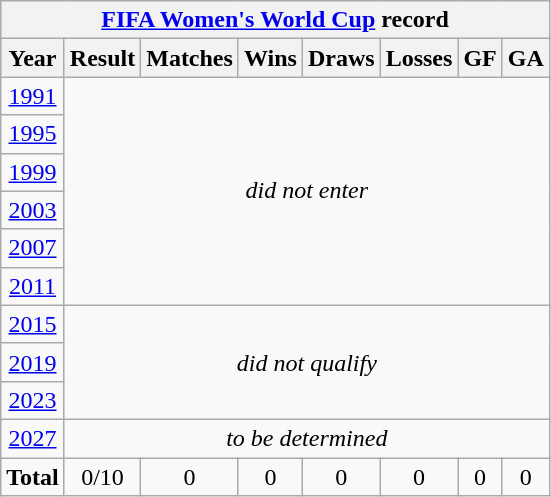<table class="wikitable" style="text-align: center;">
<tr>
<th colspan=8><a href='#'>FIFA Women's World Cup</a> record</th>
</tr>
<tr>
<th>Year</th>
<th>Result</th>
<th>Matches</th>
<th>Wins</th>
<th>Draws</th>
<th>Losses</th>
<th>GF</th>
<th>GA</th>
</tr>
<tr>
<td> <a href='#'>1991</a></td>
<td rowspan=6 colspan=7><em>did not enter</em></td>
</tr>
<tr>
<td> <a href='#'>1995</a></td>
</tr>
<tr>
<td> <a href='#'>1999</a></td>
</tr>
<tr>
<td> <a href='#'>2003</a></td>
</tr>
<tr>
<td> <a href='#'>2007</a></td>
</tr>
<tr>
<td> <a href='#'>2011</a></td>
</tr>
<tr>
<td> <a href='#'>2015</a></td>
<td rowspan=3 colspan=7><em>did not qualify</em></td>
</tr>
<tr>
<td> <a href='#'>2019</a></td>
</tr>
<tr>
<td> <a href='#'>2023</a></td>
</tr>
<tr>
<td> <a href='#'>2027</a></td>
<td colspan=7><em>to be determined</em></td>
</tr>
<tr>
<td><strong>Total</strong></td>
<td>0/10</td>
<td>0</td>
<td>0</td>
<td>0</td>
<td>0</td>
<td>0</td>
<td>0</td>
</tr>
</table>
